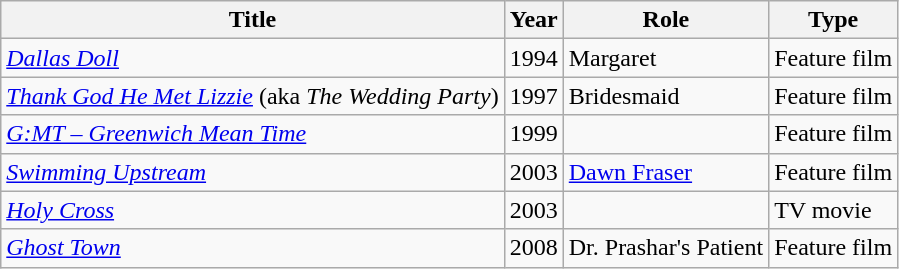<table class="wikitable">
<tr>
<th>Title</th>
<th>Year</th>
<th>Role</th>
<th>Type</th>
</tr>
<tr>
<td><em><a href='#'>Dallas Doll</a></em></td>
<td>1994</td>
<td>Margaret</td>
<td>Feature film</td>
</tr>
<tr>
<td><em><a href='#'>Thank God He Met Lizzie</a></em> (aka <em>The Wedding Party</em>)</td>
<td>1997</td>
<td>Bridesmaid</td>
<td>Feature film</td>
</tr>
<tr>
<td><em><a href='#'>G:MT – Greenwich Mean Time</a></em></td>
<td>1999</td>
<td></td>
<td>Feature film</td>
</tr>
<tr>
<td><em><a href='#'>Swimming Upstream</a></em></td>
<td>2003</td>
<td><a href='#'>Dawn Fraser</a></td>
<td>Feature film</td>
</tr>
<tr>
<td><em><a href='#'>Holy Cross</a></em></td>
<td>2003</td>
<td></td>
<td>TV movie</td>
</tr>
<tr>
<td><em><a href='#'>Ghost Town</a></em></td>
<td>2008</td>
<td>Dr. Prashar's Patient</td>
<td>Feature film</td>
</tr>
</table>
